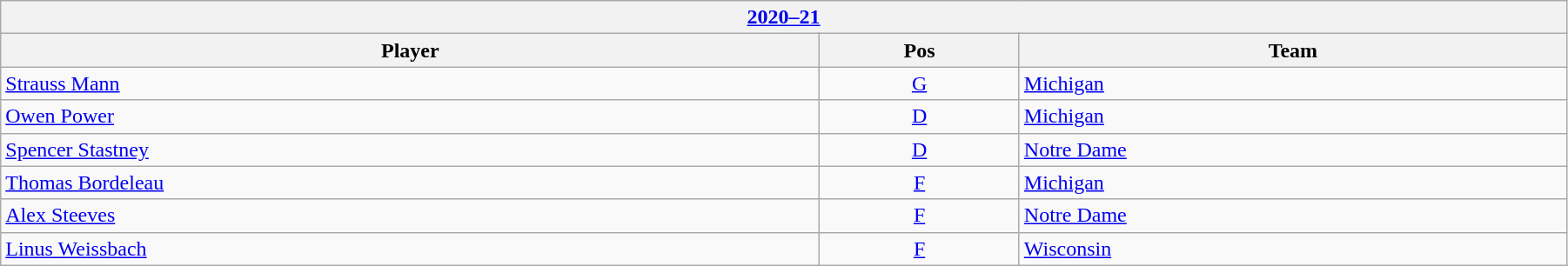<table class="wikitable" width=95%>
<tr>
<th colspan=3><a href='#'>2020–21</a></th>
</tr>
<tr>
<th>Player</th>
<th>Pos</th>
<th>Team</th>
</tr>
<tr>
<td><a href='#'>Strauss Mann</a></td>
<td style="text-align:center;"><a href='#'>G</a></td>
<td><a href='#'>Michigan</a></td>
</tr>
<tr>
<td><a href='#'>Owen Power</a></td>
<td style="text-align:center;"><a href='#'>D</a></td>
<td><a href='#'>Michigan</a></td>
</tr>
<tr>
<td><a href='#'>Spencer Stastney</a></td>
<td style="text-align:center;"><a href='#'>D</a></td>
<td><a href='#'>Notre Dame</a></td>
</tr>
<tr>
<td><a href='#'>Thomas Bordeleau</a></td>
<td style="text-align:center;"><a href='#'>F</a></td>
<td><a href='#'>Michigan</a></td>
</tr>
<tr>
<td><a href='#'>Alex Steeves</a></td>
<td style="text-align:center;"><a href='#'>F</a></td>
<td><a href='#'>Notre Dame</a></td>
</tr>
<tr>
<td><a href='#'>Linus Weissbach</a></td>
<td style="text-align:center;"><a href='#'>F</a></td>
<td><a href='#'>Wisconsin</a></td>
</tr>
</table>
